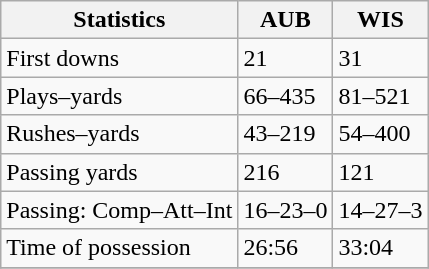<table class="wikitable">
<tr>
<th>Statistics</th>
<th>AUB</th>
<th>WIS</th>
</tr>
<tr>
<td>First downs</td>
<td>21</td>
<td>31</td>
</tr>
<tr>
<td>Plays–yards</td>
<td>66–435</td>
<td>81–521</td>
</tr>
<tr>
<td>Rushes–yards</td>
<td>43–219</td>
<td>54–400</td>
</tr>
<tr>
<td>Passing yards</td>
<td>216</td>
<td>121</td>
</tr>
<tr>
<td>Passing: Comp–Att–Int</td>
<td>16–23–0</td>
<td>14–27–3</td>
</tr>
<tr>
<td>Time of possession</td>
<td>26:56</td>
<td>33:04</td>
</tr>
<tr>
</tr>
</table>
